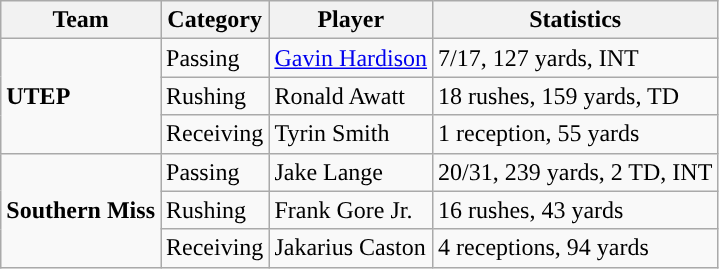<table class="wikitable" style="float: left;">
<tr>
<th>Team</th>
<th>Category</th>
<th>Player</th>
<th>Statistics</th>
</tr>
<tr>
<td rowspan=3><strong>UTEP</strong></td>
<td>Passing</td>
<td><a href='#'>Gavin Hardison</a></td>
<td>7/17, 127 yards, INT</td>
</tr>
<tr>
<td>Rushing</td>
<td>Ronald Awatt</td>
<td>18 rushes, 159 yards, TD</td>
</tr>
<tr>
<td>Receiving</td>
<td>Tyrin Smith</td>
<td>1 reception, 55 yards</td>
</tr>
<tr>
<td rowspan=3><strong>Southern Miss</strong></td>
<td>Passing</td>
<td>Jake Lange</td>
<td>20/31, 239 yards, 2 TD, INT</td>
</tr>
<tr>
<td>Rushing</td>
<td>Frank Gore Jr.</td>
<td>16 rushes, 43 yards</td>
</tr>
<tr>
<td>Receiving</td>
<td>Jakarius Caston</td>
<td>4 receptions, 94 yards</td>
</tr>
</table>
